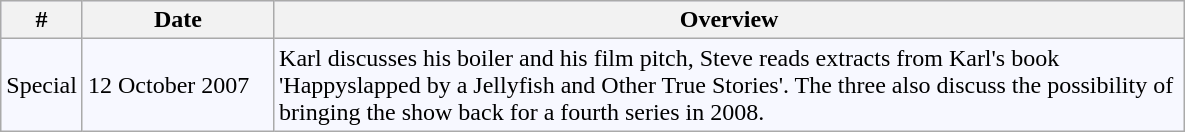<table class="wikitable" style="border:1px; background-color:#f7f8ff" align=center cellpadding="7">
<tr align="center" bgcolor="#e6e9ff">
<th width="25">#</th>
<th width="120">Date</th>
<th width="600">Overview</th>
</tr>
<tr>
<td>Special</td>
<td>12 October 2007</td>
<td>Karl discusses his boiler and his film pitch, Steve reads extracts from Karl's book 'Happyslapped by a Jellyfish and Other True Stories'. The three also discuss the possibility of bringing the show back for a fourth series in 2008.</td>
</tr>
</table>
